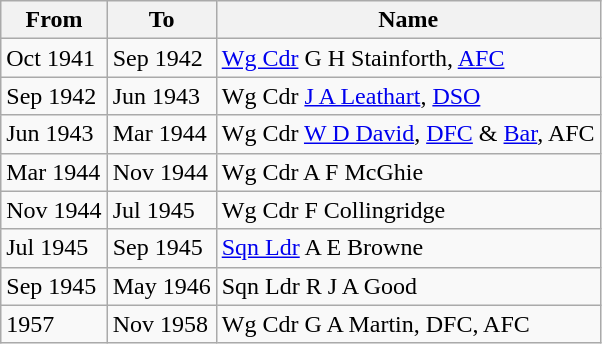<table class="wikitable">
<tr>
<th>From</th>
<th>To</th>
<th>Name</th>
</tr>
<tr>
<td>Oct 1941</td>
<td>Sep 1942</td>
<td><a href='#'>Wg Cdr</a> G H Stainforth, <a href='#'>AFC</a></td>
</tr>
<tr>
<td>Sep 1942</td>
<td>Jun 1943</td>
<td>Wg Cdr <a href='#'>J A Leathart</a>, <a href='#'>DSO</a></td>
</tr>
<tr>
<td>Jun 1943</td>
<td>Mar 1944</td>
<td>Wg Cdr <a href='#'>W D David</a>, <a href='#'>DFC</a> & <a href='#'>Bar</a>, AFC</td>
</tr>
<tr>
<td>Mar 1944</td>
<td>Nov 1944</td>
<td>Wg Cdr A F McGhie</td>
</tr>
<tr>
<td>Nov 1944</td>
<td>Jul 1945</td>
<td>Wg Cdr F Collingridge</td>
</tr>
<tr>
<td>Jul 1945</td>
<td>Sep 1945</td>
<td><a href='#'>Sqn Ldr</a> A E Browne</td>
</tr>
<tr>
<td>Sep 1945</td>
<td>May 1946</td>
<td>Sqn Ldr R J A Good</td>
</tr>
<tr>
<td>1957</td>
<td>Nov 1958</td>
<td>Wg Cdr G A Martin, DFC, AFC</td>
</tr>
</table>
